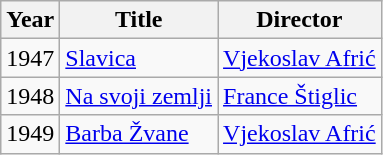<table class="wikitable">
<tr>
<th>Year</th>
<th>Title</th>
<th>Director</th>
</tr>
<tr>
<td>1947</td>
<td><a href='#'>Slavica</a></td>
<td><a href='#'>Vjekoslav Afrić</a></td>
</tr>
<tr>
<td>1948</td>
<td><a href='#'>Na svoji zemlji</a></td>
<td><a href='#'>France Štiglic</a></td>
</tr>
<tr>
<td>1949</td>
<td><a href='#'>Barba Žvane</a></td>
<td><a href='#'>Vjekoslav Afrić</a></td>
</tr>
</table>
